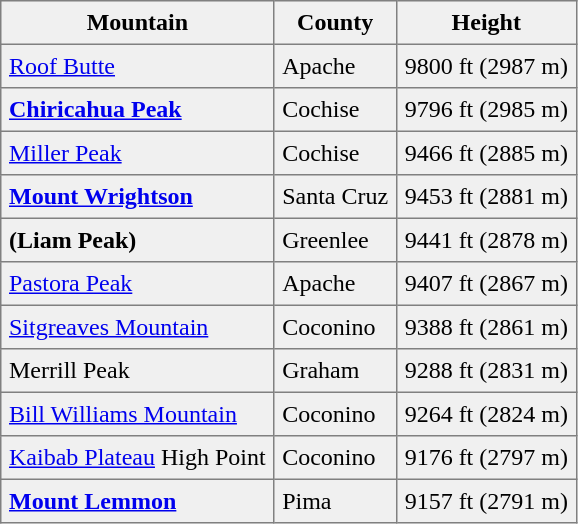<table border=1 cellspacing=0 cellpadding=5 style="border-collapse: collapse; background:#f0f0f0;">
<tr>
<th>Mountain</th>
<th>County</th>
<th>Height</th>
</tr>
<tr>
<td><a href='#'>Roof Butte</a></td>
<td>Apache</td>
<td>9800 ft (2987 m)</td>
</tr>
<tr>
<td><strong><a href='#'>Chiricahua Peak</a></strong></td>
<td>Cochise</td>
<td>9796 ft (2985 m)</td>
</tr>
<tr>
<td><a href='#'>Miller Peak</a></td>
<td>Cochise</td>
<td>9466 ft (2885 m)</td>
</tr>
<tr>
<td><strong><a href='#'>Mount Wrightson</a></strong></td>
<td>Santa Cruz</td>
<td>9453 ft (2881 m)</td>
</tr>
<tr>
<td><strong>(Liam Peak)</strong></td>
<td>Greenlee</td>
<td>9441 ft (2878 m)</td>
</tr>
<tr>
<td><a href='#'>Pastora Peak</a></td>
<td>Apache</td>
<td>9407 ft (2867 m)</td>
</tr>
<tr>
<td><a href='#'>Sitgreaves Mountain</a></td>
<td>Coconino</td>
<td>9388 ft (2861 m)</td>
</tr>
<tr>
<td>Merrill Peak</td>
<td>Graham</td>
<td>9288 ft (2831 m)</td>
</tr>
<tr>
<td><a href='#'>Bill Williams Mountain</a></td>
<td>Coconino</td>
<td>9264 ft (2824 m)</td>
</tr>
<tr>
<td><a href='#'>Kaibab Plateau</a> High Point</td>
<td>Coconino</td>
<td>9176 ft (2797 m)</td>
</tr>
<tr>
<td><strong><a href='#'>Mount Lemmon</a></strong></td>
<td>Pima</td>
<td>9157 ft (2791 m)</td>
</tr>
</table>
